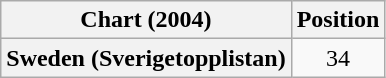<table class="wikitable plainrowheaders" style="text-align:center">
<tr>
<th scope="col">Chart (2004)</th>
<th scope="col">Position</th>
</tr>
<tr>
<th scope="row">Sweden (Sverigetopplistan)</th>
<td>34</td>
</tr>
</table>
